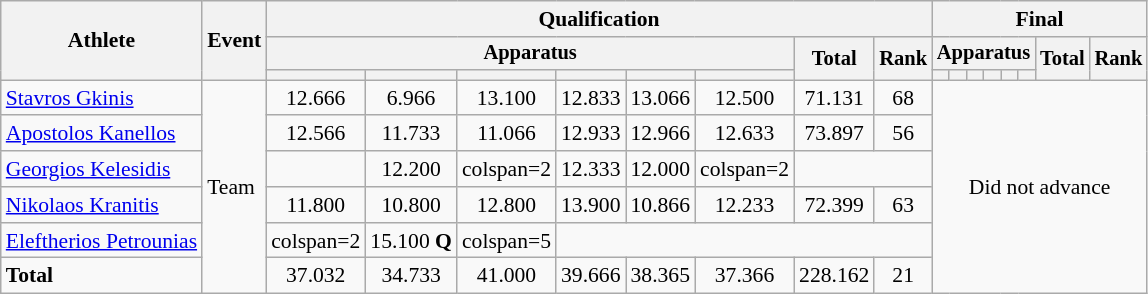<table class="wikitable" style="font-size:90%">
<tr>
<th rowspan=3>Athlete</th>
<th rowspan=3>Event</th>
<th colspan =8>Qualification</th>
<th colspan =8>Final</th>
</tr>
<tr style="font-size:95%">
<th colspan=6>Apparatus</th>
<th rowspan=2>Total</th>
<th rowspan=2>Rank</th>
<th colspan=6>Apparatus</th>
<th rowspan=2>Total</th>
<th rowspan=2>Rank</th>
</tr>
<tr style="font-size:95%">
<th></th>
<th></th>
<th></th>
<th></th>
<th></th>
<th></th>
<th></th>
<th></th>
<th></th>
<th></th>
<th></th>
<th></th>
</tr>
<tr align=center>
<td align=left><a href='#'>Stavros Gkinis</a></td>
<td align=left rowspan=6>Team</td>
<td>12.666</td>
<td>6.966</td>
<td>13.100</td>
<td>12.833</td>
<td>13.066</td>
<td>12.500</td>
<td>71.131</td>
<td>68</td>
<td rowspan=6 colspan=8>Did not advance</td>
</tr>
<tr align=center>
<td align=left><a href='#'>Apostolos Kanellos</a></td>
<td>12.566</td>
<td>11.733</td>
<td>11.066</td>
<td>12.933</td>
<td>12.966</td>
<td>12.633</td>
<td>73.897</td>
<td>56</td>
</tr>
<tr align=center>
<td align=left><a href='#'>Georgios Kelesidis</a></td>
<td></td>
<td>12.200</td>
<td>colspan=2</td>
<td>12.333</td>
<td>12.000</td>
<td>colspan=2</td>
</tr>
<tr align=center>
<td align=left><a href='#'>Nikolaos Kranitis</a></td>
<td>11.800</td>
<td>10.800</td>
<td>12.800</td>
<td>13.900</td>
<td>10.866</td>
<td>12.233</td>
<td>72.399</td>
<td>63</td>
</tr>
<tr align=center>
<td align=left><a href='#'>Eleftherios Petrounias</a></td>
<td>colspan=2</td>
<td>15.100 <strong>Q</strong></td>
<td>colspan=5</td>
</tr>
<tr align=center>
<td align=left><strong>Total</strong></td>
<td>37.032</td>
<td>34.733</td>
<td>41.000</td>
<td>39.666</td>
<td>38.365</td>
<td>37.366</td>
<td>228.162</td>
<td>21</td>
</tr>
</table>
